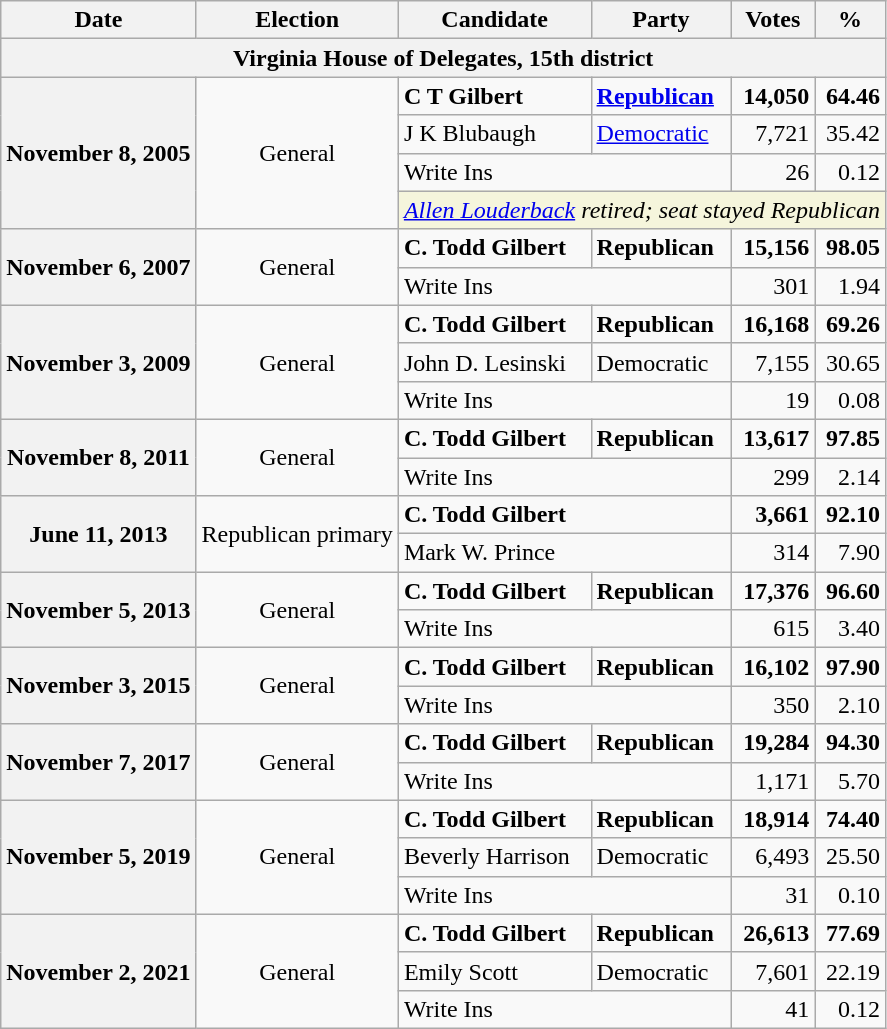<table class="wikitable">
<tr>
<th>Date</th>
<th>Election</th>
<th>Candidate</th>
<th>Party</th>
<th>Votes</th>
<th>%</th>
</tr>
<tr>
<th colspan="6">Virginia House of Delegates, 15th district</th>
</tr>
<tr>
<th rowspan="4">November 8, 2005</th>
<td rowspan="4" align="center">General</td>
<td><strong>C T Gilbert</strong></td>
<td><strong><a href='#'>Republican</a></strong></td>
<td align="right"><strong>14,050</strong></td>
<td align="right"><strong>64.46</strong></td>
</tr>
<tr>
<td>J K Blubaugh</td>
<td><a href='#'>Democratic</a></td>
<td align="right">7,721</td>
<td align="right">35.42</td>
</tr>
<tr>
<td colspan="2">Write Ins</td>
<td align="right">26</td>
<td align="right">0.12</td>
</tr>
<tr>
<td colspan="4" style="background:Beige"><em><a href='#'>Allen Louderback</a> retired; seat stayed Republican</em></td>
</tr>
<tr>
<th rowspan="2">November 6, 2007</th>
<td rowspan="2" align="center">General</td>
<td><strong>C. Todd Gilbert</strong></td>
<td><strong>Republican</strong></td>
<td align="right"><strong>15,156</strong></td>
<td align="right"><strong>98.05</strong></td>
</tr>
<tr>
<td colspan="2">Write Ins</td>
<td align="right">301</td>
<td align="right">1.94</td>
</tr>
<tr>
<th rowspan="3">November 3, 2009</th>
<td rowspan="3" align="center">General</td>
<td><strong>C. Todd Gilbert</strong></td>
<td><strong>Republican</strong></td>
<td align="right"><strong>16,168</strong></td>
<td align="right"><strong>69.26</strong></td>
</tr>
<tr>
<td>John D. Lesinski</td>
<td>Democratic</td>
<td align="right">7,155</td>
<td align="right">30.65</td>
</tr>
<tr>
<td colspan="2">Write Ins</td>
<td align="right">19</td>
<td align="right">0.08</td>
</tr>
<tr>
<th rowspan="2">November 8, 2011</th>
<td rowspan="2" align="center">General</td>
<td><strong>C. Todd Gilbert</strong></td>
<td><strong>Republican</strong></td>
<td align="right"><strong>13,617</strong></td>
<td align="right"><strong>97.85</strong></td>
</tr>
<tr>
<td colspan="2">Write Ins</td>
<td align="right">299</td>
<td align="right">2.14</td>
</tr>
<tr>
<th rowspan="2">June 11, 2013</th>
<td rowspan="2" align="center" >Republican primary</td>
<td colspan="2"><strong>C. Todd Gilbert</strong></td>
<td align="right"><strong>3,661</strong></td>
<td align="right"><strong>92.10</strong></td>
</tr>
<tr>
<td colspan="2">Mark W. Prince</td>
<td align="right">314</td>
<td align="right">7.90</td>
</tr>
<tr>
<th rowspan="2">November 5, 2013</th>
<td rowspan="2" align="center">General</td>
<td><strong>C. Todd Gilbert</strong></td>
<td><strong>Republican</strong></td>
<td align="right"><strong>17,376</strong></td>
<td align="right"><strong>96.60</strong></td>
</tr>
<tr>
<td colspan="2">Write Ins</td>
<td align="right">615</td>
<td align="right">3.40</td>
</tr>
<tr>
<th rowspan="2">November 3, 2015</th>
<td rowspan="2" align="center">General</td>
<td><strong>C. Todd Gilbert</strong></td>
<td><strong>Republican</strong></td>
<td align="right"><strong>16,102</strong></td>
<td align="right"><strong>97.90</strong></td>
</tr>
<tr>
<td colspan="2">Write Ins</td>
<td align="right">350</td>
<td align="right">2.10</td>
</tr>
<tr>
<th rowspan="2">November 7, 2017</th>
<td rowspan="2" align="center">General</td>
<td><strong>C. Todd Gilbert</strong></td>
<td><strong>Republican</strong></td>
<td align="right"><strong>19,284</strong></td>
<td align="right"><strong>94.30</strong></td>
</tr>
<tr>
<td colspan="2">Write Ins</td>
<td align="right">1,171</td>
<td align="right">5.70</td>
</tr>
<tr>
<th rowspan="3">November 5, 2019</th>
<td rowspan="3" align="center">General</td>
<td><strong>C. Todd Gilbert</strong></td>
<td><strong>Republican</strong></td>
<td align="right"><strong>18,914</strong></td>
<td align="right"><strong>74.40</strong></td>
</tr>
<tr>
<td>Beverly Harrison</td>
<td>Democratic</td>
<td align="right">6,493</td>
<td align="right">25.50</td>
</tr>
<tr>
<td colspan="2">Write Ins</td>
<td align="right">31</td>
<td align="right">0.10</td>
</tr>
<tr>
<th rowspan="3">November 2, 2021</th>
<td rowspan="3" align="center">General</td>
<td><strong>C. Todd Gilbert</strong></td>
<td><strong>Republican</strong></td>
<td align="right"><strong>26,613</strong></td>
<td align="right"><strong>77.69</strong></td>
</tr>
<tr>
<td>Emily Scott</td>
<td>Democratic</td>
<td align="right">7,601</td>
<td align="right">22.19</td>
</tr>
<tr>
<td colspan="2">Write Ins</td>
<td align="right">41</td>
<td align="right">0.12</td>
</tr>
</table>
